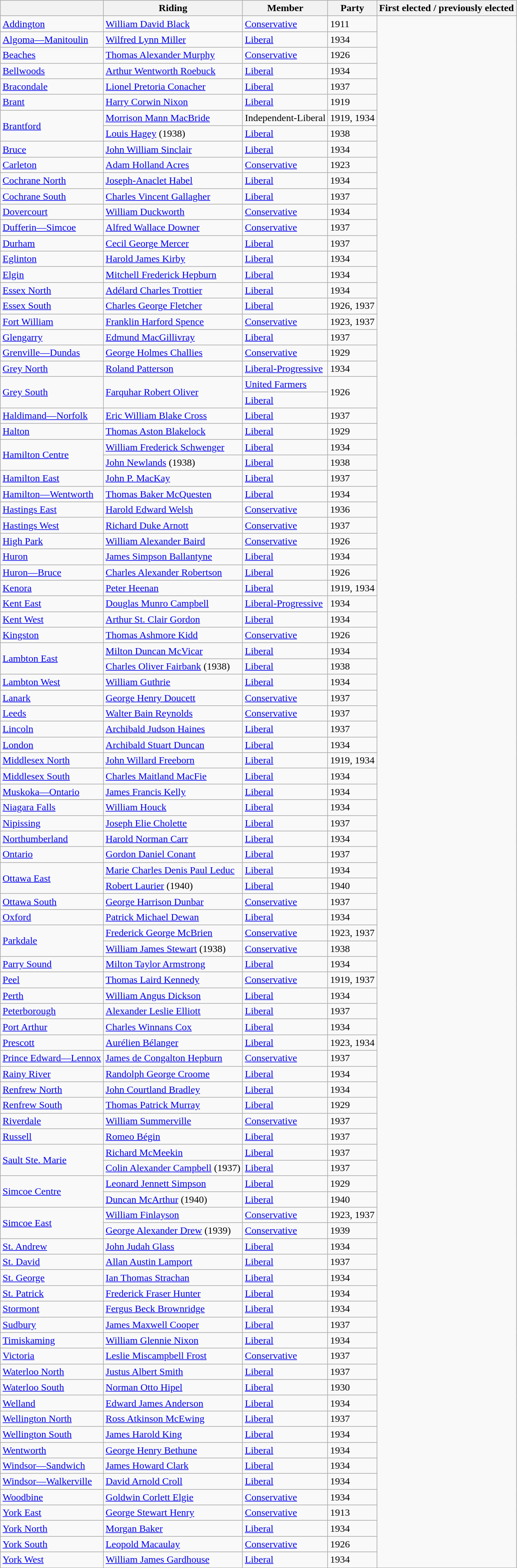<table class="wikitable sortable">
<tr>
<th></th>
<th>Riding</th>
<th>Member</th>
<th>Party</th>
<th>First elected / previously elected</th>
</tr>
<tr>
<td><a href='#'>Addington</a></td>
<td><a href='#'>William David Black</a></td>
<td><a href='#'>Conservative</a></td>
<td>1911</td>
</tr>
<tr>
<td><a href='#'>Algoma—Manitoulin</a></td>
<td><a href='#'>Wilfred Lynn Miller</a></td>
<td><a href='#'>Liberal</a></td>
<td>1934</td>
</tr>
<tr>
<td><a href='#'>Beaches</a></td>
<td><a href='#'>Thomas Alexander Murphy</a></td>
<td><a href='#'>Conservative</a></td>
<td>1926</td>
</tr>
<tr>
<td><a href='#'>Bellwoods</a></td>
<td><a href='#'>Arthur Wentworth Roebuck</a></td>
<td><a href='#'>Liberal</a></td>
<td>1934</td>
</tr>
<tr>
<td><a href='#'>Bracondale</a></td>
<td><a href='#'>Lionel Pretoria Conacher</a></td>
<td><a href='#'>Liberal</a></td>
<td>1937</td>
</tr>
<tr>
<td><a href='#'>Brant</a></td>
<td><a href='#'>Harry Corwin Nixon</a></td>
<td><a href='#'>Liberal</a></td>
<td>1919</td>
</tr>
<tr>
<td rowspan="2"><a href='#'>Brantford</a></td>
<td><a href='#'>Morrison Mann MacBride</a></td>
<td>Independent-Liberal</td>
<td>1919, 1934</td>
</tr>
<tr>
<td><a href='#'>Louis Hagey</a> (1938)</td>
<td><a href='#'>Liberal</a></td>
<td>1938</td>
</tr>
<tr>
<td><a href='#'>Bruce</a></td>
<td><a href='#'>John William Sinclair</a></td>
<td><a href='#'>Liberal</a></td>
<td>1934</td>
</tr>
<tr>
<td><a href='#'>Carleton</a></td>
<td><a href='#'>Adam Holland Acres</a></td>
<td><a href='#'>Conservative</a></td>
<td>1923</td>
</tr>
<tr>
<td><a href='#'>Cochrane North</a></td>
<td><a href='#'>Joseph-Anaclet Habel</a></td>
<td><a href='#'>Liberal</a></td>
<td>1934</td>
</tr>
<tr>
<td><a href='#'>Cochrane South</a></td>
<td><a href='#'>Charles Vincent Gallagher</a></td>
<td><a href='#'>Liberal</a></td>
<td>1937</td>
</tr>
<tr>
<td><a href='#'>Dovercourt</a></td>
<td><a href='#'>William Duckworth</a></td>
<td><a href='#'>Conservative</a></td>
<td>1934</td>
</tr>
<tr>
<td><a href='#'>Dufferin—Simcoe</a></td>
<td><a href='#'>Alfred Wallace Downer</a></td>
<td><a href='#'>Conservative</a></td>
<td>1937</td>
</tr>
<tr>
<td><a href='#'>Durham</a></td>
<td><a href='#'>Cecil George Mercer</a></td>
<td><a href='#'>Liberal</a></td>
<td>1937</td>
</tr>
<tr>
<td><a href='#'>Eglinton</a></td>
<td><a href='#'>Harold James Kirby</a></td>
<td><a href='#'>Liberal</a></td>
<td>1934</td>
</tr>
<tr>
<td><a href='#'>Elgin</a></td>
<td><a href='#'>Mitchell Frederick Hepburn</a></td>
<td><a href='#'>Liberal</a></td>
<td>1934</td>
</tr>
<tr>
<td><a href='#'>Essex North</a></td>
<td><a href='#'>Adélard Charles Trottier</a></td>
<td><a href='#'>Liberal</a></td>
<td>1934</td>
</tr>
<tr>
<td><a href='#'>Essex South</a></td>
<td><a href='#'>Charles George Fletcher</a></td>
<td><a href='#'>Liberal</a></td>
<td>1926, 1937</td>
</tr>
<tr>
<td><a href='#'>Fort William</a></td>
<td><a href='#'>Franklin Harford Spence</a></td>
<td><a href='#'>Conservative</a></td>
<td>1923, 1937</td>
</tr>
<tr>
<td><a href='#'>Glengarry</a></td>
<td><a href='#'>Edmund MacGillivray</a></td>
<td><a href='#'>Liberal</a></td>
<td>1937</td>
</tr>
<tr>
<td><a href='#'>Grenville—Dundas</a></td>
<td><a href='#'>George Holmes Challies</a></td>
<td><a href='#'>Conservative</a></td>
<td>1929</td>
</tr>
<tr>
<td><a href='#'>Grey North</a></td>
<td><a href='#'>Roland Patterson</a></td>
<td><a href='#'>Liberal-Progressive</a></td>
<td>1934</td>
</tr>
<tr>
<td rowspan="2"><a href='#'>Grey South</a></td>
<td rowspan="2"><a href='#'>Farquhar Robert Oliver</a></td>
<td><a href='#'>United Farmers</a></td>
<td rowspan="2">1926</td>
</tr>
<tr>
<td><a href='#'>Liberal</a></td>
</tr>
<tr>
<td><a href='#'>Haldimand—Norfolk</a></td>
<td><a href='#'>Eric William Blake Cross</a></td>
<td><a href='#'>Liberal</a></td>
<td>1937</td>
</tr>
<tr>
<td><a href='#'>Halton</a></td>
<td><a href='#'>Thomas Aston Blakelock</a></td>
<td><a href='#'>Liberal</a></td>
<td>1929</td>
</tr>
<tr>
<td rowspan="2"><a href='#'>Hamilton Centre</a></td>
<td><a href='#'>William Frederick Schwenger</a></td>
<td><a href='#'>Liberal</a></td>
<td>1934</td>
</tr>
<tr>
<td><a href='#'>John Newlands</a> (1938)</td>
<td><a href='#'>Liberal</a></td>
<td>1938</td>
</tr>
<tr>
<td><a href='#'>Hamilton East</a></td>
<td><a href='#'>John P. MacKay</a></td>
<td><a href='#'>Liberal</a></td>
<td>1937</td>
</tr>
<tr>
<td><a href='#'>Hamilton—Wentworth</a></td>
<td><a href='#'>Thomas Baker McQuesten</a></td>
<td><a href='#'>Liberal</a></td>
<td>1934</td>
</tr>
<tr>
<td><a href='#'>Hastings East</a></td>
<td><a href='#'>Harold Edward Welsh</a></td>
<td><a href='#'>Conservative</a></td>
<td>1936</td>
</tr>
<tr>
<td><a href='#'>Hastings West</a></td>
<td><a href='#'>Richard Duke Arnott</a></td>
<td><a href='#'>Conservative</a></td>
<td>1937</td>
</tr>
<tr>
<td><a href='#'>High Park</a></td>
<td><a href='#'>William Alexander Baird</a></td>
<td><a href='#'>Conservative</a></td>
<td>1926</td>
</tr>
<tr>
<td><a href='#'>Huron</a></td>
<td><a href='#'>James Simpson Ballantyne</a></td>
<td><a href='#'>Liberal</a></td>
<td>1934</td>
</tr>
<tr>
<td><a href='#'>Huron—Bruce</a></td>
<td><a href='#'>Charles Alexander Robertson</a></td>
<td><a href='#'>Liberal</a></td>
<td>1926</td>
</tr>
<tr>
<td><a href='#'>Kenora</a></td>
<td><a href='#'>Peter Heenan</a></td>
<td><a href='#'>Liberal</a></td>
<td>1919, 1934</td>
</tr>
<tr>
<td><a href='#'>Kent East</a></td>
<td><a href='#'>Douglas Munro Campbell</a></td>
<td><a href='#'>Liberal-Progressive</a></td>
<td>1934</td>
</tr>
<tr>
<td><a href='#'>Kent West</a></td>
<td><a href='#'>Arthur St. Clair Gordon</a></td>
<td><a href='#'>Liberal</a></td>
<td>1934</td>
</tr>
<tr>
<td><a href='#'>Kingston</a></td>
<td><a href='#'>Thomas Ashmore Kidd</a></td>
<td><a href='#'>Conservative</a></td>
<td>1926</td>
</tr>
<tr>
<td rowspan="2"><a href='#'>Lambton East</a></td>
<td><a href='#'>Milton Duncan McVicar</a></td>
<td><a href='#'>Liberal</a></td>
<td>1934</td>
</tr>
<tr>
<td><a href='#'>Charles Oliver Fairbank</a> (1938)</td>
<td><a href='#'>Liberal</a></td>
<td>1938</td>
</tr>
<tr>
<td><a href='#'>Lambton West</a></td>
<td><a href='#'>William Guthrie</a></td>
<td><a href='#'>Liberal</a></td>
<td>1934</td>
</tr>
<tr>
<td><a href='#'>Lanark</a></td>
<td><a href='#'>George Henry Doucett</a></td>
<td><a href='#'>Conservative</a></td>
<td>1937</td>
</tr>
<tr>
<td><a href='#'>Leeds</a></td>
<td><a href='#'>Walter Bain Reynolds</a></td>
<td><a href='#'>Conservative</a></td>
<td>1937</td>
</tr>
<tr>
<td><a href='#'>Lincoln</a></td>
<td><a href='#'>Archibald Judson Haines</a></td>
<td><a href='#'>Liberal</a></td>
<td>1937</td>
</tr>
<tr>
<td><a href='#'>London</a></td>
<td><a href='#'>Archibald Stuart Duncan</a></td>
<td><a href='#'>Liberal</a></td>
<td>1934</td>
</tr>
<tr>
<td><a href='#'>Middlesex North</a></td>
<td><a href='#'>John Willard Freeborn</a></td>
<td><a href='#'>Liberal</a></td>
<td>1919, 1934</td>
</tr>
<tr>
<td><a href='#'>Middlesex South</a></td>
<td><a href='#'>Charles Maitland MacFie</a></td>
<td><a href='#'>Liberal</a></td>
<td>1934</td>
</tr>
<tr>
<td><a href='#'>Muskoka—Ontario</a></td>
<td><a href='#'>James Francis Kelly</a></td>
<td><a href='#'>Liberal</a></td>
<td>1934</td>
</tr>
<tr>
<td><a href='#'>Niagara Falls</a></td>
<td><a href='#'>William Houck</a></td>
<td><a href='#'>Liberal</a></td>
<td>1934</td>
</tr>
<tr>
<td><a href='#'>Nipissing</a></td>
<td><a href='#'>Joseph Elie Cholette</a></td>
<td><a href='#'>Liberal</a></td>
<td>1937</td>
</tr>
<tr>
<td><a href='#'>Northumberland</a></td>
<td><a href='#'>Harold Norman Carr</a></td>
<td><a href='#'>Liberal</a></td>
<td>1934</td>
</tr>
<tr>
<td><a href='#'>Ontario</a></td>
<td><a href='#'>Gordon Daniel Conant</a></td>
<td><a href='#'>Liberal</a></td>
<td>1937</td>
</tr>
<tr>
<td rowspan="2"><a href='#'>Ottawa East</a></td>
<td><a href='#'>Marie Charles Denis Paul Leduc</a></td>
<td><a href='#'>Liberal</a></td>
<td>1934</td>
</tr>
<tr>
<td><a href='#'>Robert Laurier</a> (1940)</td>
<td><a href='#'>Liberal</a></td>
<td>1940</td>
</tr>
<tr>
<td><a href='#'>Ottawa South</a></td>
<td><a href='#'>George Harrison Dunbar</a></td>
<td><a href='#'>Conservative</a></td>
<td>1937</td>
</tr>
<tr>
<td><a href='#'>Oxford</a></td>
<td><a href='#'>Patrick Michael Dewan</a></td>
<td><a href='#'>Liberal</a></td>
<td>1934</td>
</tr>
<tr>
<td rowspan="2"><a href='#'>Parkdale</a></td>
<td><a href='#'>Frederick George McBrien</a></td>
<td><a href='#'>Conservative</a></td>
<td>1923, 1937</td>
</tr>
<tr>
<td><a href='#'>William James Stewart</a> (1938)</td>
<td><a href='#'>Conservative</a></td>
<td>1938</td>
</tr>
<tr>
<td><a href='#'>Parry Sound</a></td>
<td><a href='#'>Milton Taylor Armstrong</a></td>
<td><a href='#'>Liberal</a></td>
<td>1934</td>
</tr>
<tr>
<td><a href='#'>Peel</a></td>
<td><a href='#'>Thomas Laird Kennedy</a></td>
<td><a href='#'>Conservative</a></td>
<td>1919, 1937</td>
</tr>
<tr>
<td><a href='#'>Perth</a></td>
<td><a href='#'>William Angus Dickson</a></td>
<td><a href='#'>Liberal</a></td>
<td>1934</td>
</tr>
<tr>
<td><a href='#'>Peterborough</a></td>
<td><a href='#'>Alexander Leslie Elliott</a></td>
<td><a href='#'>Liberal</a></td>
<td>1937</td>
</tr>
<tr>
<td><a href='#'>Port Arthur</a></td>
<td><a href='#'>Charles Winnans Cox</a></td>
<td><a href='#'>Liberal</a></td>
<td>1934</td>
</tr>
<tr>
<td><a href='#'>Prescott</a></td>
<td><a href='#'>Aurélien Bélanger</a></td>
<td><a href='#'>Liberal</a></td>
<td>1923, 1934</td>
</tr>
<tr>
<td><a href='#'>Prince Edward—Lennox</a></td>
<td><a href='#'>James de Congalton Hepburn</a></td>
<td><a href='#'>Conservative</a></td>
<td>1937</td>
</tr>
<tr>
<td><a href='#'>Rainy River</a></td>
<td><a href='#'>Randolph George Croome</a></td>
<td><a href='#'>Liberal</a></td>
<td>1934</td>
</tr>
<tr>
<td><a href='#'>Renfrew North</a></td>
<td><a href='#'>John Courtland Bradley</a></td>
<td><a href='#'>Liberal</a></td>
<td>1934</td>
</tr>
<tr>
<td><a href='#'>Renfrew South</a></td>
<td><a href='#'>Thomas Patrick Murray</a></td>
<td><a href='#'>Liberal</a></td>
<td>1929</td>
</tr>
<tr>
<td><a href='#'>Riverdale</a></td>
<td><a href='#'>William Summerville</a></td>
<td><a href='#'>Conservative</a></td>
<td>1937</td>
</tr>
<tr>
<td><a href='#'>Russell</a></td>
<td><a href='#'>Romeo Bégin</a></td>
<td><a href='#'>Liberal</a></td>
<td>1937</td>
</tr>
<tr>
<td rowspan="2"><a href='#'>Sault Ste. Marie</a></td>
<td><a href='#'>Richard McMeekin</a></td>
<td><a href='#'>Liberal</a></td>
<td>1937</td>
</tr>
<tr>
<td><a href='#'>Colin Alexander Campbell</a> (1937)</td>
<td><a href='#'>Liberal</a></td>
<td>1937</td>
</tr>
<tr>
<td rowspan="2"><a href='#'>Simcoe Centre</a></td>
<td><a href='#'>Leonard Jennett Simpson</a></td>
<td><a href='#'>Liberal</a></td>
<td>1929</td>
</tr>
<tr>
<td><a href='#'>Duncan McArthur</a> (1940)</td>
<td><a href='#'>Liberal</a></td>
<td>1940</td>
</tr>
<tr>
<td rowspan="2"><a href='#'>Simcoe East</a></td>
<td><a href='#'>William Finlayson</a></td>
<td><a href='#'>Conservative</a></td>
<td>1923, 1937</td>
</tr>
<tr>
<td><a href='#'>George Alexander Drew</a> (1939)</td>
<td><a href='#'>Conservative</a></td>
<td>1939</td>
</tr>
<tr>
<td><a href='#'>St. Andrew</a></td>
<td><a href='#'>John Judah Glass</a></td>
<td><a href='#'>Liberal</a></td>
<td>1934</td>
</tr>
<tr>
<td><a href='#'>St. David</a></td>
<td><a href='#'>Allan Austin Lamport</a></td>
<td><a href='#'>Liberal</a></td>
<td>1937</td>
</tr>
<tr>
<td><a href='#'>St. George</a></td>
<td><a href='#'>Ian Thomas Strachan</a></td>
<td><a href='#'>Liberal</a></td>
<td>1934</td>
</tr>
<tr>
<td><a href='#'>St. Patrick</a></td>
<td><a href='#'>Frederick Fraser Hunter</a></td>
<td><a href='#'>Liberal</a></td>
<td>1934</td>
</tr>
<tr>
<td><a href='#'>Stormont</a></td>
<td><a href='#'>Fergus Beck Brownridge</a></td>
<td><a href='#'>Liberal</a></td>
<td>1934</td>
</tr>
<tr>
<td><a href='#'>Sudbury</a></td>
<td><a href='#'>James Maxwell Cooper</a></td>
<td><a href='#'>Liberal</a></td>
<td>1937</td>
</tr>
<tr>
<td><a href='#'>Timiskaming</a></td>
<td><a href='#'>William Glennie Nixon</a></td>
<td><a href='#'>Liberal</a></td>
<td>1934</td>
</tr>
<tr>
<td><a href='#'>Victoria</a></td>
<td><a href='#'>Leslie Miscampbell Frost</a></td>
<td><a href='#'>Conservative</a></td>
<td>1937</td>
</tr>
<tr>
<td><a href='#'>Waterloo North</a></td>
<td><a href='#'>Justus Albert Smith</a></td>
<td><a href='#'>Liberal</a></td>
<td>1937</td>
</tr>
<tr>
<td><a href='#'>Waterloo South</a></td>
<td><a href='#'>Norman Otto Hipel</a></td>
<td><a href='#'>Liberal</a></td>
<td>1930</td>
</tr>
<tr>
<td><a href='#'>Welland</a></td>
<td><a href='#'>Edward James Anderson</a></td>
<td><a href='#'>Liberal</a></td>
<td>1934</td>
</tr>
<tr>
<td><a href='#'>Wellington North</a></td>
<td><a href='#'>Ross Atkinson McEwing</a></td>
<td><a href='#'>Liberal</a></td>
<td>1937</td>
</tr>
<tr>
<td><a href='#'>Wellington South</a></td>
<td><a href='#'>James Harold King</a></td>
<td><a href='#'>Liberal</a></td>
<td>1934</td>
</tr>
<tr>
<td><a href='#'>Wentworth</a></td>
<td><a href='#'>George Henry Bethune</a></td>
<td><a href='#'>Liberal</a></td>
<td>1934</td>
</tr>
<tr>
<td><a href='#'>Windsor—Sandwich</a></td>
<td><a href='#'>James Howard Clark</a></td>
<td><a href='#'>Liberal</a></td>
<td>1934</td>
</tr>
<tr>
<td><a href='#'>Windsor—Walkerville</a></td>
<td><a href='#'>David Arnold Croll</a></td>
<td><a href='#'>Liberal</a></td>
<td>1934</td>
</tr>
<tr>
<td><a href='#'>Woodbine</a></td>
<td><a href='#'>Goldwin Corlett Elgie</a></td>
<td><a href='#'>Conservative</a></td>
<td>1934</td>
</tr>
<tr>
<td><a href='#'>York East</a></td>
<td><a href='#'>George Stewart Henry</a></td>
<td><a href='#'>Conservative</a></td>
<td>1913</td>
</tr>
<tr>
<td><a href='#'>York North</a></td>
<td><a href='#'>Morgan Baker</a></td>
<td><a href='#'>Liberal</a></td>
<td>1934</td>
</tr>
<tr>
<td><a href='#'>York South</a></td>
<td><a href='#'>Leopold Macaulay</a></td>
<td><a href='#'>Conservative</a></td>
<td>1926</td>
</tr>
<tr>
<td><a href='#'>York West</a></td>
<td><a href='#'>William James Gardhouse</a></td>
<td><a href='#'>Liberal</a></td>
<td>1934</td>
</tr>
</table>
